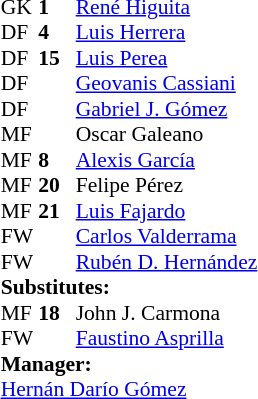<table style="font-size:90%; margin:0.2em auto;" cellspacing="0" cellpadding="0">
<tr>
<th width="25"></th>
<th width="25"></th>
</tr>
<tr>
<td>GK</td>
<td><strong>1</strong></td>
<td> <a href='#'>René Higuita</a></td>
</tr>
<tr>
<td>DF</td>
<td><strong>4</strong></td>
<td> <a href='#'>Luis Herrera</a></td>
</tr>
<tr>
<td>DF</td>
<td><strong>15</strong></td>
<td> <a href='#'>Luis Perea</a></td>
</tr>
<tr>
<td>DF</td>
<td></td>
<td> <a href='#'>Geovanis Cassiani</a></td>
</tr>
<tr>
<td>DF</td>
<td></td>
<td> <a href='#'>Gabriel J. Gómez</a></td>
</tr>
<tr>
<td>MF</td>
<td></td>
<td> Oscar Galeano</td>
</tr>
<tr>
<td>MF</td>
<td><strong>8</strong></td>
<td> <a href='#'>Alexis García</a></td>
</tr>
<tr>
<td>MF</td>
<td><strong>20</strong></td>
<td> Felipe Pérez</td>
</tr>
<tr>
<td>MF</td>
<td><strong>21</strong></td>
<td> <a href='#'>Luis Fajardo</a></td>
</tr>
<tr>
<td>FW</td>
<td></td>
<td> <a href='#'>Carlos Valderrama</a></td>
<td></td>
<td></td>
</tr>
<tr>
<td>FW</td>
<td></td>
<td> <a href='#'>Rubén D. Hernández</a></td>
<td></td>
<td></td>
</tr>
<tr>
<td colspan=3><strong>Substitutes:</strong></td>
</tr>
<tr>
<td>MF</td>
<td><strong>18</strong></td>
<td> John J. Carmona</td>
<td></td>
<td></td>
</tr>
<tr>
<td>FW</td>
<td></td>
<td> <a href='#'>Faustino Asprilla</a></td>
<td></td>
<td></td>
</tr>
<tr>
<td colspan=3><strong>Manager:</strong></td>
</tr>
<tr>
<td colspan=4> <a href='#'>Hernán Darío Gómez</a></td>
</tr>
</table>
